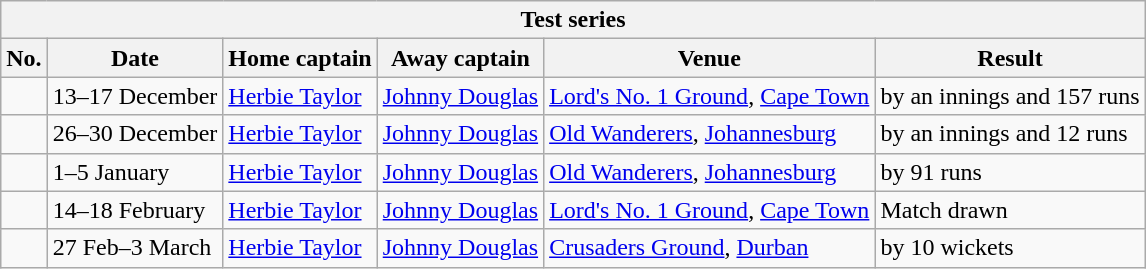<table class="wikitable">
<tr>
<th colspan="9">Test series</th>
</tr>
<tr>
<th>No.</th>
<th>Date</th>
<th>Home captain</th>
<th>Away captain</th>
<th>Venue</th>
<th>Result</th>
</tr>
<tr>
<td></td>
<td>13–17 December</td>
<td><a href='#'>Herbie Taylor</a></td>
<td><a href='#'>Johnny Douglas</a></td>
<td><a href='#'>Lord's No. 1 Ground</a>, <a href='#'>Cape Town</a></td>
<td> by an innings and 157 runs</td>
</tr>
<tr>
<td></td>
<td>26–30 December</td>
<td><a href='#'>Herbie Taylor</a></td>
<td><a href='#'>Johnny Douglas</a></td>
<td><a href='#'>Old Wanderers</a>, <a href='#'>Johannesburg</a></td>
<td> by an innings and 12 runs</td>
</tr>
<tr>
<td></td>
<td>1–5 January</td>
<td><a href='#'>Herbie Taylor</a></td>
<td><a href='#'>Johnny Douglas</a></td>
<td><a href='#'>Old Wanderers</a>, <a href='#'>Johannesburg</a></td>
<td> by 91 runs</td>
</tr>
<tr>
<td></td>
<td>14–18 February</td>
<td><a href='#'>Herbie Taylor</a></td>
<td><a href='#'>Johnny Douglas</a></td>
<td><a href='#'>Lord's No. 1 Ground</a>, <a href='#'>Cape Town</a></td>
<td>Match drawn</td>
</tr>
<tr>
<td></td>
<td>27 Feb–3 March</td>
<td><a href='#'>Herbie Taylor</a></td>
<td><a href='#'>Johnny Douglas</a></td>
<td><a href='#'>Crusaders Ground</a>, <a href='#'>Durban</a></td>
<td> by 10 wickets</td>
</tr>
</table>
